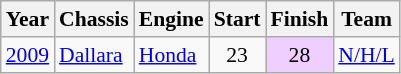<table class="wikitable" style="font-size: 90%;">
<tr>
<th>Year</th>
<th>Chassis</th>
<th>Engine</th>
<th>Start</th>
<th>Finish</th>
<th>Team</th>
</tr>
<tr>
<td><a href='#'>2009</a></td>
<td><a href='#'>Dallara</a></td>
<td><a href='#'>Honda</a></td>
<td align=center>23</td>
<td align=center style="background:#efcfff;">28</td>
<td nowrap><a href='#'>N/H/L</a></td>
</tr>
</table>
